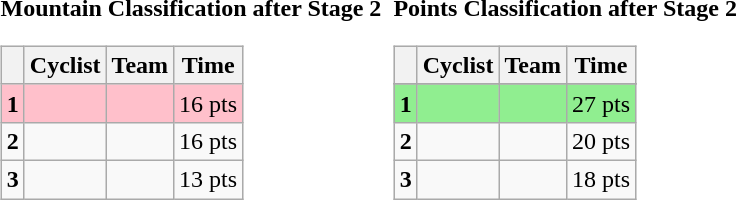<table>
<tr>
<td><strong>Mountain Classification after Stage 2</strong><br><table class="wikitable">
<tr>
<th></th>
<th>Cyclist</th>
<th>Team</th>
<th>Time</th>
</tr>
<tr style="background:pink">
<td><strong>1</strong></td>
<td></td>
<td></td>
<td align="right">16 pts</td>
</tr>
<tr>
<td><strong>2</strong></td>
<td></td>
<td></td>
<td align="right">16 pts</td>
</tr>
<tr>
<td><strong>3</strong></td>
<td></td>
<td></td>
<td align="right">13 pts</td>
</tr>
</table>
</td>
<td></td>
<td><strong>Points Classification after Stage 2</strong><br><table class="wikitable">
<tr>
<th></th>
<th>Cyclist</th>
<th>Team</th>
<th>Time</th>
</tr>
<tr>
</tr>
<tr style="background:lightgreen">
<td><strong>1</strong></td>
<td></td>
<td></td>
<td align="right">27 pts</td>
</tr>
<tr>
<td><strong>2</strong></td>
<td></td>
<td></td>
<td align="right">20 pts</td>
</tr>
<tr>
<td><strong>3</strong></td>
<td></td>
<td></td>
<td align="right">18 pts</td>
</tr>
</table>
</td>
</tr>
</table>
